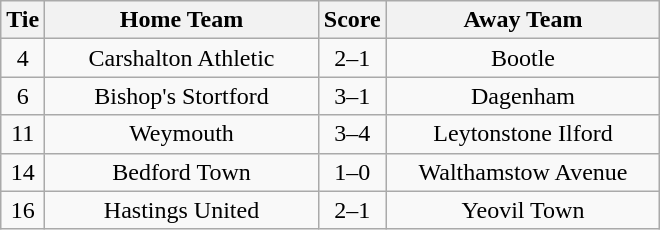<table class="wikitable" style="text-align:center;">
<tr>
<th width=20>Tie</th>
<th width=175>Home Team</th>
<th width=20>Score</th>
<th width=175>Away Team</th>
</tr>
<tr>
<td>4</td>
<td>Carshalton Athletic</td>
<td>2–1</td>
<td>Bootle</td>
</tr>
<tr>
<td>6</td>
<td>Bishop's Stortford</td>
<td>3–1</td>
<td>Dagenham</td>
</tr>
<tr>
<td>11</td>
<td>Weymouth</td>
<td>3–4</td>
<td>Leytonstone Ilford</td>
</tr>
<tr>
<td>14</td>
<td>Bedford Town</td>
<td>1–0</td>
<td>Walthamstow Avenue</td>
</tr>
<tr>
<td>16</td>
<td>Hastings United</td>
<td>2–1</td>
<td>Yeovil Town</td>
</tr>
</table>
